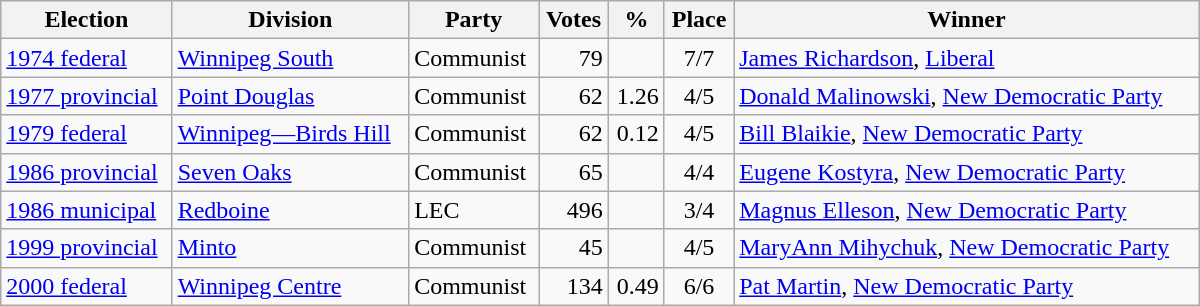<table class="wikitable" width="800">
<tr>
<th align="left">Election</th>
<th align="left">Division</th>
<th align="left">Party</th>
<th align="right">Votes</th>
<th align="right">%</th>
<th align="center">Place</th>
<th align="center">Winner</th>
</tr>
<tr>
<td align="left"><a href='#'>1974 federal</a></td>
<td align="left"><a href='#'>Winnipeg South</a></td>
<td align="left">Communist</td>
<td align="right">79</td>
<td align="right"></td>
<td align="center">7/7</td>
<td align="left"><a href='#'>James Richardson</a>, <a href='#'>Liberal</a></td>
</tr>
<tr>
<td align="left"><a href='#'>1977 provincial</a></td>
<td align="left"><a href='#'>Point Douglas</a></td>
<td align="left">Communist</td>
<td align="right">62</td>
<td align="right">1.26</td>
<td align="center">4/5</td>
<td align="left"><a href='#'>Donald Malinowski</a>, <a href='#'>New Democratic Party</a></td>
</tr>
<tr>
<td align="left"><a href='#'>1979 federal</a></td>
<td align="left"><a href='#'>Winnipeg—Birds Hill</a></td>
<td align="left">Communist</td>
<td align="right">62</td>
<td align="right">0.12</td>
<td align="center">4/5</td>
<td align="left"><a href='#'>Bill Blaikie</a>, <a href='#'>New Democratic Party</a></td>
</tr>
<tr>
<td align="left"><a href='#'>1986 provincial</a></td>
<td align="left"><a href='#'>Seven Oaks</a></td>
<td align="left">Communist</td>
<td align="right">65</td>
<td align="right"></td>
<td align="center">4/4</td>
<td align="left"><a href='#'>Eugene Kostyra</a>, <a href='#'>New Democratic Party</a></td>
</tr>
<tr>
<td align="left"><a href='#'>1986 municipal</a></td>
<td align="left"><a href='#'>Redboine</a></td>
<td align="left">LEC</td>
<td align="right">496</td>
<td align="right"></td>
<td align="center">3/4</td>
<td align="left"><a href='#'>Magnus Elleson</a>, <a href='#'>New Democratic Party</a></td>
</tr>
<tr>
<td align="left"><a href='#'>1999 provincial</a></td>
<td align="left"><a href='#'>Minto</a></td>
<td align="left">Communist</td>
<td align="right">45</td>
<td align="right"></td>
<td align="center">4/5</td>
<td align="left"><a href='#'>MaryAnn Mihychuk</a>, <a href='#'>New Democratic Party</a></td>
</tr>
<tr>
<td align="left"><a href='#'>2000 federal</a></td>
<td align="left"><a href='#'>Winnipeg Centre</a></td>
<td align="left">Communist</td>
<td align="right">134</td>
<td align="right">0.49</td>
<td align="center">6/6</td>
<td align="left"><a href='#'>Pat Martin</a>, <a href='#'>New Democratic Party</a></td>
</tr>
</table>
